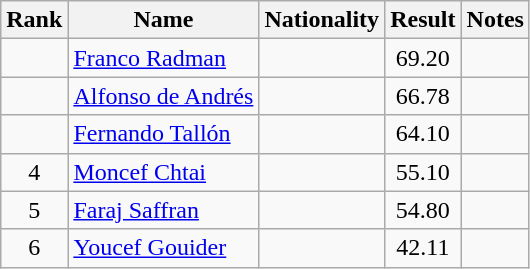<table class="wikitable sortable" style="text-align:center">
<tr>
<th>Rank</th>
<th>Name</th>
<th>Nationality</th>
<th>Result</th>
<th>Notes</th>
</tr>
<tr>
<td></td>
<td align=left><a href='#'>Franco Radman</a></td>
<td align=left></td>
<td>69.20</td>
<td></td>
</tr>
<tr>
<td></td>
<td align=left><a href='#'>Alfonso de Andrés</a></td>
<td align=left></td>
<td>66.78</td>
<td></td>
</tr>
<tr>
<td></td>
<td align=left><a href='#'>Fernando Tallón</a></td>
<td align=left></td>
<td>64.10</td>
<td></td>
</tr>
<tr>
<td>4</td>
<td align=left><a href='#'>Moncef Chtai</a></td>
<td align=left></td>
<td>55.10</td>
<td></td>
</tr>
<tr>
<td>5</td>
<td align=left><a href='#'>Faraj Saffran</a></td>
<td align=left></td>
<td>54.80</td>
<td></td>
</tr>
<tr>
<td>6</td>
<td align=left><a href='#'>Youcef Gouider</a></td>
<td align=left></td>
<td>42.11</td>
<td></td>
</tr>
</table>
